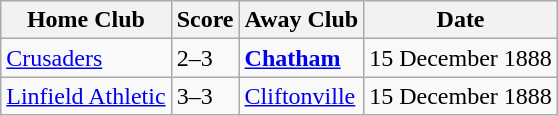<table class="wikitable">
<tr>
<th>Home Club</th>
<th>Score</th>
<th>Away Club</th>
<th>Date</th>
</tr>
<tr>
<td><a href='#'>Crusaders</a></td>
<td>2–3</td>
<td><strong><a href='#'>Chatham</a></strong></td>
<td>15 December 1888</td>
</tr>
<tr>
<td><a href='#'>Linfield Athletic</a></td>
<td>3–3</td>
<td><a href='#'>Cliftonville</a></td>
<td>15 December 1888</td>
</tr>
</table>
